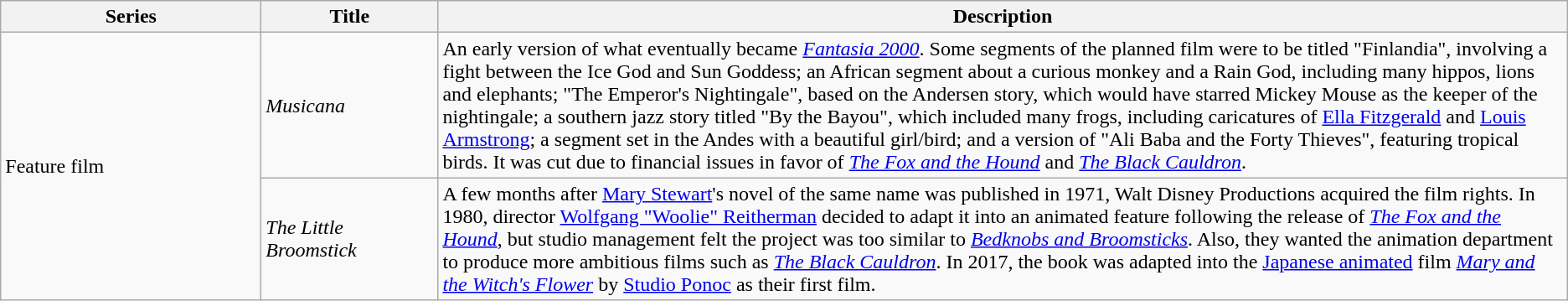<table class="wikitable">
<tr>
<th style="width:150pt;">Series</th>
<th style="width:100pt;">Title</th>
<th>Description</th>
</tr>
<tr>
<td rowspan="2">Feature film</td>
<td><em>Musicana</em></td>
<td>An early version of what eventually became <em><a href='#'>Fantasia 2000</a></em>. Some segments of the planned film were to be titled "Finlandia", involving a fight between the Ice God and Sun Goddess; an African segment about a curious monkey and a Rain God, including many hippos, lions and elephants; "The Emperor's Nightingale", based on the Andersen story, which would have starred Mickey Mouse as the keeper of the nightingale; a southern jazz story titled "By the Bayou", which included many frogs, including caricatures of <a href='#'>Ella Fitzgerald</a> and <a href='#'>Louis Armstrong</a>; a segment set in the Andes with a beautiful girl/bird; and a version of "Ali Baba and the Forty Thieves", featuring tropical birds. It was cut due to financial issues in favor of <em><a href='#'>The Fox and the Hound</a></em> and <em><a href='#'>The Black Cauldron</a></em>.</td>
</tr>
<tr>
<td><em>The Little Broomstick</em></td>
<td>A few months after <a href='#'>Mary Stewart</a>'s novel of the same name was published in 1971, Walt Disney Productions acquired the film rights. In 1980, director <a href='#'>Wolfgang "Woolie" Reitherman</a> decided to adapt it into an animated feature following the release of <em><a href='#'>The Fox and the Hound</a></em>, but studio management felt the project was too similar to <em><a href='#'>Bedknobs and Broomsticks</a></em>. Also, they wanted the animation department to produce more ambitious films such as <em><a href='#'>The Black Cauldron</a></em>. In 2017, the book was adapted into the <a href='#'>Japanese animated</a> film <em><a href='#'>Mary and the Witch's Flower</a></em> by <a href='#'>Studio Ponoc</a> as their first film.</td>
</tr>
</table>
